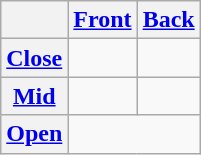<table class="wikitable" style="text-align:center;">
<tr>
<th></th>
<th><a href='#'>Front</a></th>
<th><a href='#'>Back</a></th>
</tr>
<tr>
<th><a href='#'>Close</a></th>
<td></td>
<td></td>
</tr>
<tr>
<th><a href='#'>Mid</a></th>
<td></td>
<td></td>
</tr>
<tr>
<th><a href='#'>Open</a></th>
<td colspan="2"></td>
</tr>
</table>
